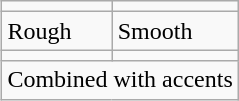<table class="wikitable" style="float: right;">
<tr>
<td></td>
<td></td>
</tr>
<tr>
<td>Rough</td>
<td>Smooth</td>
</tr>
<tr>
<td></td>
<td></td>
</tr>
<tr>
<td colspan="2">Combined with accents</td>
</tr>
</table>
